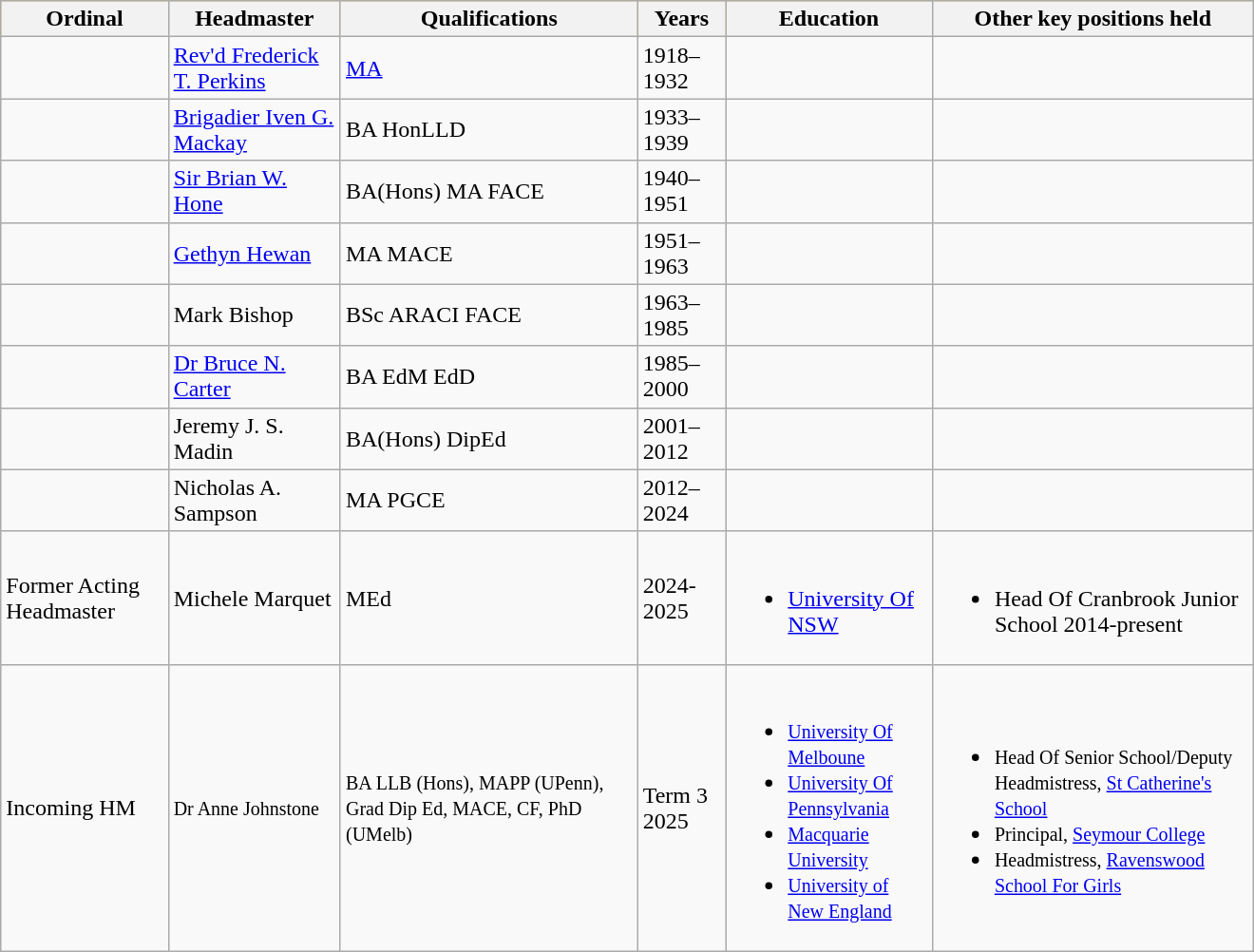<table class="wikitable mw-collapsible" style="max-width:55em;">
<tr bgcolor="#FFCC33">
<th>Ordinal</th>
<th>Headmaster</th>
<th>Qualifications</th>
<th>Years</th>
<th>Education</th>
<th>Other key positions held</th>
</tr>
<tr>
<td align=center></td>
<td><a href='#'>Rev'd Frederick T. Perkins</a></td>
<td><a href='#'>MA</a></td>
<td>1918–1932</td>
<td><div></div></td>
<td><div></div></td>
</tr>
<tr>
<td align=center></td>
<td><a href='#'>Brigadier Iven G. Mackay</a></td>
<td>BA HonLLD</td>
<td>1933–1939</td>
<td><div></div></td>
<td></td>
</tr>
<tr>
<td align=center></td>
<td><a href='#'>Sir Brian W. Hone</a> </td>
<td>BA(Hons) MA FACE</td>
<td>1940–1951</td>
<td><div></div></td>
<td><div></div></td>
</tr>
<tr>
<td align=center></td>
<td><a href='#'>Gethyn Hewan</a></td>
<td>MA MACE</td>
<td>1951–1963</td>
<td><div></div></td>
<td><div></div></td>
</tr>
<tr>
<td align=center></td>
<td>Mark Bishop </td>
<td>BSc ARACI FACE</td>
<td>1963–1985</td>
<td><div></div></td>
<td><div></div></td>
</tr>
<tr>
<td align=center></td>
<td><a href='#'>Dr Bruce N. Carter</a> </td>
<td>BA EdM EdD</td>
<td>1985–2000</td>
<td><div></div></td>
<td><div></div></td>
</tr>
<tr>
<td align=center></td>
<td>Jeremy J. S. Madin</td>
<td>BA(Hons) DipEd</td>
<td>2001–2012</td>
<td><div></div></td>
<td><div></div></td>
</tr>
<tr>
<td align=center></td>
<td>Nicholas A. Sampson</td>
<td>MA PGCE</td>
<td>2012–2024</td>
<td><div></div></td>
<td><div></div></td>
</tr>
<tr>
<td>Former Acting Headmaster</td>
<td>Michele Marquet</td>
<td>MEd</td>
<td>2024-2025</td>
<td><br><ul><li><a href='#'>University Of NSW</a></li></ul></td>
<td><br><ul><li>Head Of Cranbrook Junior School 2014-present</li></ul></td>
</tr>
<tr>
<td>Incoming HM </td>
<td><small>Dr Anne Johnstone</small></td>
<td><small>BA LLB (Hons), MAPP (UPenn), Grad Dip Ed, MACE, CF, PhD (UMelb)</small></td>
<td>Term 3 2025</td>
<td><br><ul><li><a href='#'><small>University Of Melboune</small></a></li><li><a href='#'><small>University Of Pennsylvania</small></a></li><li><a href='#'><small>Macquarie University</small></a></li><li><a href='#'><small>University of New England</small></a></li></ul></td>
<td><br><ul><li><small>Head Of Senior School/Deputy Headmistress, <a href='#'>St Catherine's School</a></small></li><li><small>Principal, <a href='#'>Seymour College</a></small></li><li><small>Headmistress, <a href='#'>Ravenswood School For Girls</a></small></li></ul></td>
</tr>
</table>
